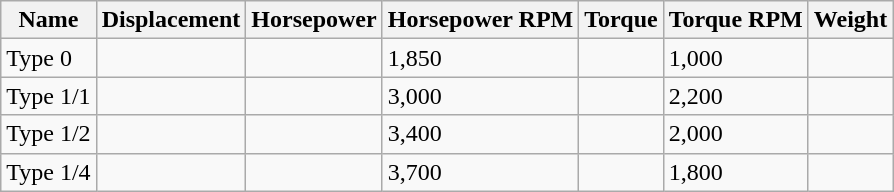<table class="wikitable sortable">
<tr>
<th>Name</th>
<th>Displacement</th>
<th>Horsepower</th>
<th>Horsepower RPM</th>
<th>Torque</th>
<th>Torque RPM</th>
<th>Weight</th>
</tr>
<tr>
<td>Type 0</td>
<td></td>
<td></td>
<td>1,850</td>
<td></td>
<td>1,000</td>
<td></td>
</tr>
<tr>
<td>Type 1/1</td>
<td></td>
<td></td>
<td>3,000</td>
<td></td>
<td>2,200</td>
<td></td>
</tr>
<tr>
<td>Type 1/2</td>
<td></td>
<td></td>
<td>3,400</td>
<td></td>
<td>2,000</td>
<td></td>
</tr>
<tr>
<td>Type 1/4</td>
<td></td>
<td></td>
<td>3,700</td>
<td></td>
<td>1,800</td>
<td></td>
</tr>
</table>
